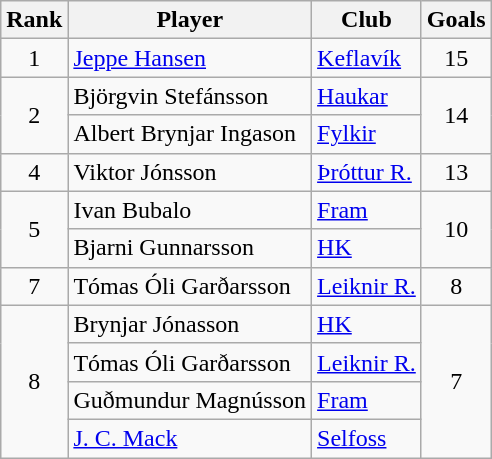<table class="wikitable sortable" style="text-align:center">
<tr>
<th>Rank</th>
<th>Player</th>
<th>Club</th>
<th>Goals</th>
</tr>
<tr>
<td>1</td>
<td align="left"> <a href='#'>Jeppe Hansen</a></td>
<td align="left"><a href='#'>Keflavík</a></td>
<td>15</td>
</tr>
<tr>
<td rowspan="2">2</td>
<td align="left"> Björgvin Stefánsson</td>
<td align="left"><a href='#'>Haukar</a></td>
<td rowspan="2">14</td>
</tr>
<tr>
<td align="left"> Albert Brynjar Ingason</td>
<td align="left"><a href='#'>Fylkir</a></td>
</tr>
<tr>
<td>4</td>
<td align="left"> Viktor Jónsson</td>
<td align="left"><a href='#'>Þróttur R.</a></td>
<td>13</td>
</tr>
<tr>
<td rowspan="2">5</td>
<td align="left"> Ivan Bubalo</td>
<td align="left"><a href='#'>Fram</a></td>
<td rowspan="2">10</td>
</tr>
<tr>
<td align="left"> Bjarni Gunnarsson</td>
<td align="left"><a href='#'>HK</a></td>
</tr>
<tr>
<td>7</td>
<td align="left"> Tómas Óli Garðarsson</td>
<td align="left"><a href='#'>Leiknir R.</a></td>
<td>8</td>
</tr>
<tr>
<td rowspan="4">8</td>
<td align="left"> Brynjar Jónasson</td>
<td align="left"><a href='#'>HK</a></td>
<td rowspan="4">7</td>
</tr>
<tr>
<td align="left"> Tómas Óli Garðarsson</td>
<td align="left"><a href='#'>Leiknir R.</a></td>
</tr>
<tr>
<td align="left"> Guðmundur Magnússon</td>
<td align="left"><a href='#'>Fram</a></td>
</tr>
<tr>
<td align="left"> <a href='#'>J. C. Mack</a></td>
<td align="left"><a href='#'>Selfoss</a></td>
</tr>
</table>
